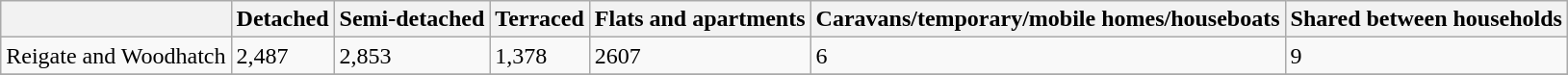<table class="wikitable">
<tr>
<th></th>
<th>Detached</th>
<th>Semi-detached</th>
<th>Terraced</th>
<th>Flats and apartments</th>
<th>Caravans/temporary/mobile homes/houseboats</th>
<th>Shared between households</th>
</tr>
<tr>
<td>Reigate and Woodhatch</td>
<td>2,487</td>
<td>2,853</td>
<td>1,378</td>
<td>2607</td>
<td>6</td>
<td>9</td>
</tr>
<tr>
</tr>
</table>
